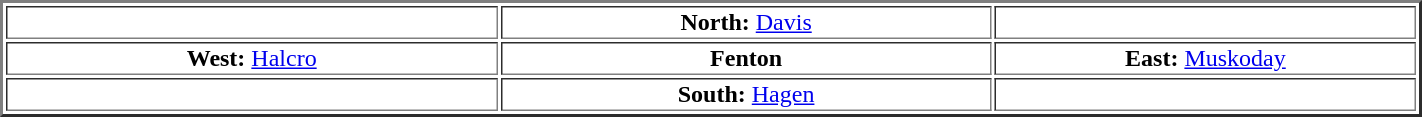<table width="75%" border="2" align="center">
<tr ---->
<td width="35%" align="center"></td>
<td width="30%" align="center"><strong>North:</strong> <a href='#'>Davis</a></td>
<td width="35%" align="center"></td>
</tr>
<tr ---->
<td width ="10%" align="center"><strong>West:</strong> <a href='#'>Halcro</a></td>
<td width ="35%" align="center"><strong>Fenton</strong></td>
<td width ="30%" align="center"><strong>East:</strong> <a href='#'>Muskoday</a></td>
</tr>
<tr ---->
<td width ="35%" align="center"></td>
<td width ="30%" align="center"><strong>South:</strong> <a href='#'>Hagen</a></td>
<td width ="35%" align="center"></td>
</tr>
</table>
